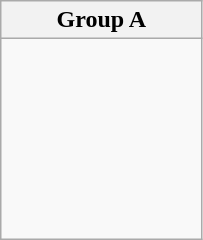<table class="wikitable">
<tr>
<th width=50%>Group A</th>
</tr>
<tr>
<td><br><br>
<br>
<br>
<br>
<br>
<br></td>
</tr>
</table>
